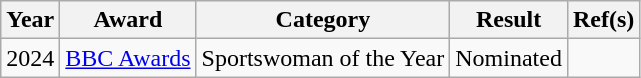<table class="wikitable" style="text-align:center;">
<tr>
<th>Year</th>
<th>Award</th>
<th>Category</th>
<th>Result</th>
<th>Ref(s)</th>
</tr>
<tr>
<td>2024</td>
<td><a href='#'>BBC Awards</a></td>
<td>Sportswoman of the Year</td>
<td>Nominated</td>
<td></td>
</tr>
</table>
